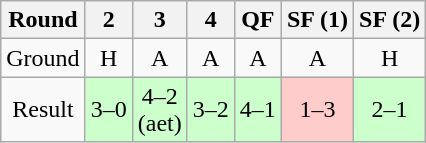<table class="wikitable" style="text-align:center">
<tr>
<th>Round</th>
<th>2</th>
<th>3</th>
<th>4</th>
<th>QF</th>
<th>SF (1)</th>
<th>SF (2)</th>
</tr>
<tr>
<td>Ground</td>
<td>H</td>
<td>A</td>
<td>A</td>
<td>A</td>
<td>A</td>
<td>H</td>
</tr>
<tr>
<td>Result</td>
<td bgcolor="#CCFFCC">3–0</td>
<td bgcolor="#CCFFCC">4–2<br>(aet)</td>
<td bgcolor="#CCFFCC">3–2</td>
<td bgcolor="#CCFFCC">4–1</td>
<td bgcolor="#FFCCCC">1–3</td>
<td bgcolor="#CCFFCC">2–1</td>
</tr>
</table>
